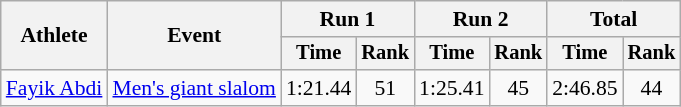<table class="wikitable" style="font-size:90%">
<tr>
<th rowspan=2>Athlete</th>
<th rowspan=2>Event</th>
<th colspan=2>Run 1</th>
<th colspan=2>Run 2</th>
<th colspan=2>Total</th>
</tr>
<tr style="font-size:95%">
<th>Time</th>
<th>Rank</th>
<th>Time</th>
<th>Rank</th>
<th>Time</th>
<th>Rank</th>
</tr>
<tr align=center>
<td align=left><a href='#'>Fayik Abdi</a></td>
<td align=left><a href='#'>Men's giant slalom</a></td>
<td>1:21.44</td>
<td>51</td>
<td>1:25.41</td>
<td>45</td>
<td>2:46.85</td>
<td>44</td>
</tr>
</table>
